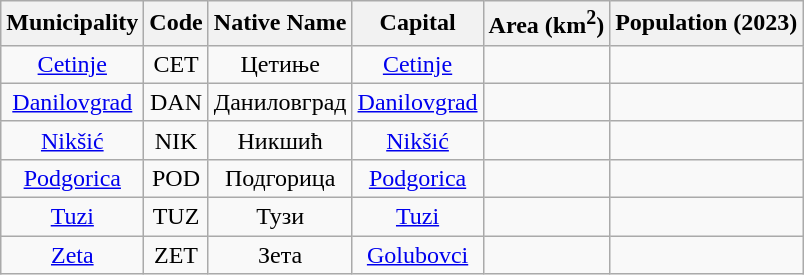<table class="wikitable sortable" style="text-align:center;" style="font-size: 85%">
<tr>
<th>Municipality</th>
<th>Code</th>
<th>Native Name</th>
<th>Capital</th>
<th>Area (km<sup>2</sup>)</th>
<th>Population (2023)</th>
</tr>
<tr>
<td><a href='#'>Cetinje</a></td>
<td>CET</td>
<td>Цетиње</td>
<td><a href='#'>Cetinje</a></td>
<td></td>
<td></td>
</tr>
<tr>
<td><a href='#'>Danilovgrad</a></td>
<td>DAN</td>
<td>Даниловград</td>
<td><a href='#'>Danilovgrad</a></td>
<td></td>
<td></td>
</tr>
<tr>
<td><a href='#'>Nikšić</a></td>
<td>NIK</td>
<td>Никшић</td>
<td><a href='#'>Nikšić</a></td>
<td></td>
<td></td>
</tr>
<tr>
<td><a href='#'>Podgorica</a></td>
<td>POD</td>
<td>Подгорица</td>
<td><a href='#'>Podgorica</a></td>
<td></td>
<td></td>
</tr>
<tr>
<td><a href='#'>Tuzi</a></td>
<td>TUZ</td>
<td>Тузи</td>
<td><a href='#'>Tuzi</a></td>
<td></td>
<td></td>
</tr>
<tr>
<td><a href='#'>Zeta</a></td>
<td>ZET</td>
<td>Зета</td>
<td><a href='#'>Golubovci</a></td>
<td></td>
<td></td>
</tr>
</table>
